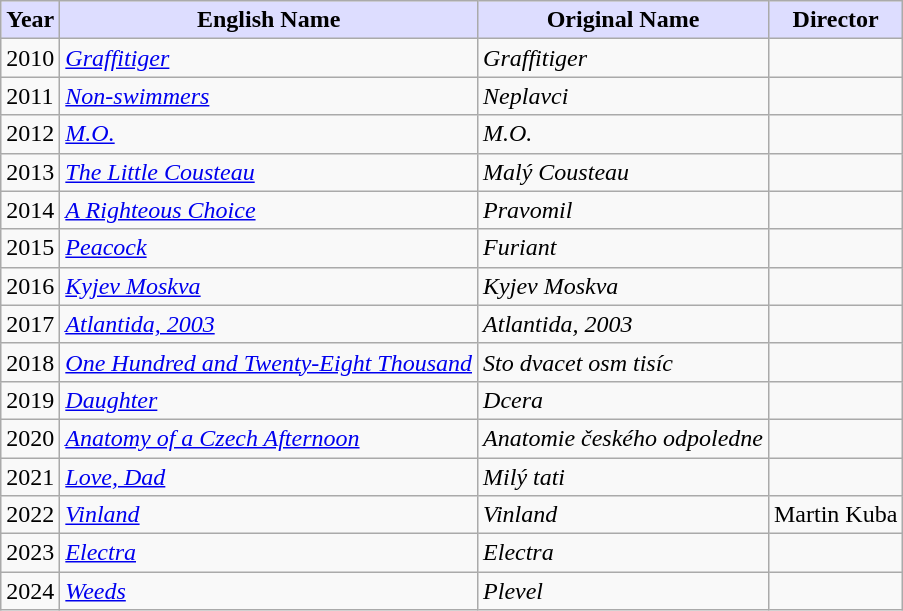<table class="wikitable sortable">
<tr>
<th style="background:#DDDDFF;">Year</th>
<th style="background:#DDDDFF;">English Name</th>
<th style="background:#DDDDFF;">Original Name</th>
<th style="background:#DDDDFF;">Director</th>
</tr>
<tr>
<td>2010</td>
<td><em><a href='#'>Graffitiger</a></em></td>
<td><em>Graffitiger </em></td>
<td></td>
</tr>
<tr>
<td>2011</td>
<td><em><a href='#'>Non-swimmers</a></em></td>
<td><em>Neplavci</em></td>
<td></td>
</tr>
<tr>
<td>2012</td>
<td><em><a href='#'>M.O.</a></em></td>
<td><em>M.O.</em></td>
<td></td>
</tr>
<tr>
<td>2013</td>
<td><em><a href='#'>The Little Cousteau</a></em></td>
<td><em>Malý Cousteau</em></td>
<td></td>
</tr>
<tr>
<td>2014</td>
<td><em><a href='#'>A Righteous Choice</a></em></td>
<td><em>Pravomil</em></td>
<td></td>
</tr>
<tr>
<td>2015</td>
<td><em><a href='#'>Peacock</a></em></td>
<td><em>Furiant</em></td>
<td></td>
</tr>
<tr>
<td>2016</td>
<td><em><a href='#'>Kyjev Moskva</a></em></td>
<td><em>Kyjev Moskva</em></td>
<td></td>
</tr>
<tr>
<td>2017</td>
<td><em><a href='#'>Atlantida, 2003</a></em></td>
<td><em>Atlantida, 2003</em></td>
<td></td>
</tr>
<tr>
<td>2018</td>
<td><em><a href='#'>One Hundred and Twenty-Eight Thousand</a></em></td>
<td><em>Sto dvacet osm tisíc</em></td>
<td></td>
</tr>
<tr>
<td>2019</td>
<td><em><a href='#'>Daughter</a></em></td>
<td><em>Dcera</em></td>
<td></td>
</tr>
<tr>
<td>2020</td>
<td><em><a href='#'>Anatomy of a Czech Afternoon</a></em></td>
<td><em>Anatomie českého odpoledne</em></td>
<td></td>
</tr>
<tr>
<td>2021</td>
<td><em><a href='#'>Love, Dad</a></em></td>
<td><em>Milý tati</em></td>
<td></td>
</tr>
<tr>
<td>2022</td>
<td><em><a href='#'>Vinland</a></em></td>
<td><em>Vinland</em></td>
<td>Martin Kuba</td>
</tr>
<tr>
<td>2023</td>
<td><em><a href='#'>Electra</a></em></td>
<td><em>Electra</em></td>
<td></td>
</tr>
<tr>
<td>2024</td>
<td><em><a href='#'>Weeds</a></em></td>
<td><em>Plevel</em></td>
<td></td>
</tr>
</table>
